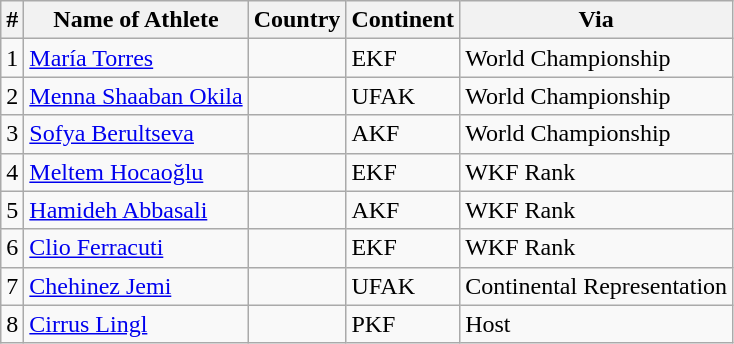<table class="wikitable sortable">
<tr>
<th>#</th>
<th>Name of Athlete</th>
<th>Country</th>
<th>Continent</th>
<th>Via</th>
</tr>
<tr>
<td>1</td>
<td><a href='#'>María Torres</a></td>
<td></td>
<td>EKF</td>
<td>World Championship</td>
</tr>
<tr>
<td>2</td>
<td><a href='#'>Menna Shaaban Okila</a></td>
<td></td>
<td>UFAK</td>
<td>World Championship</td>
</tr>
<tr>
<td>3</td>
<td><a href='#'>Sofya Berultseva</a></td>
<td></td>
<td>AKF</td>
<td>World Championship</td>
</tr>
<tr>
<td>4</td>
<td><a href='#'>Meltem Hocaoğlu</a></td>
<td></td>
<td>EKF</td>
<td>WKF Rank</td>
</tr>
<tr>
<td>5</td>
<td><a href='#'>Hamideh Abbasali</a></td>
<td></td>
<td>AKF</td>
<td>WKF Rank</td>
</tr>
<tr>
<td>6</td>
<td><a href='#'>Clio Ferracuti</a></td>
<td></td>
<td>EKF</td>
<td>WKF Rank</td>
</tr>
<tr>
<td>7</td>
<td><a href='#'>Chehinez Jemi </a></td>
<td></td>
<td>UFAK</td>
<td>Continental Representation</td>
</tr>
<tr>
<td>8</td>
<td><a href='#'>Cirrus Lingl</a></td>
<td></td>
<td>PKF</td>
<td>Host</td>
</tr>
</table>
